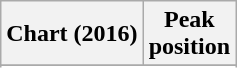<table class="wikitable sortable plainrowheaders" style="text-align:center">
<tr>
<th scope="col">Chart (2016)</th>
<th scope="col">Peak<br> position</th>
</tr>
<tr>
</tr>
<tr>
</tr>
<tr>
</tr>
</table>
